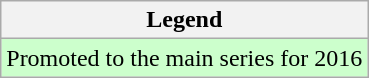<table class="wikitable">
<tr>
<th>Legend</th>
</tr>
<tr bgcolor=ccffcc>
<td>Promoted to the main series for 2016</td>
</tr>
</table>
